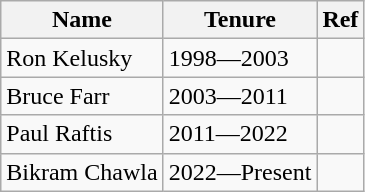<table class="wikitable">
<tr>
<th scope="col">Name</th>
<th scope="col">Tenure</th>
<th scope="col">Ref</th>
</tr>
<tr>
<td>Ron Kelusky</td>
<td>1998—2003</td>
<td></td>
</tr>
<tr>
<td>Bruce Farr</td>
<td>2003—2011</td>
<td></td>
</tr>
<tr>
<td>Paul Raftis</td>
<td>2011—2022</td>
<td></td>
</tr>
<tr>
<td>Bikram Chawla</td>
<td>2022—Present</td>
<td></td>
</tr>
</table>
